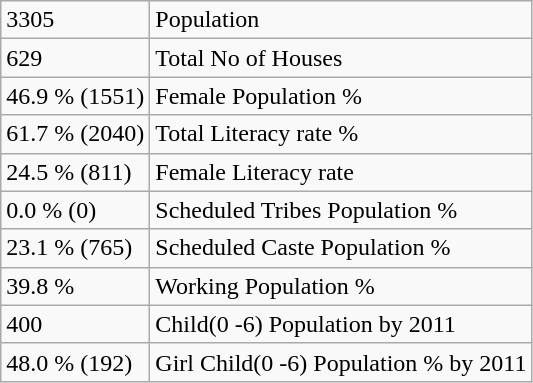<table class="wikitable">
<tr>
<td>3305</td>
<td>Population</td>
</tr>
<tr>
<td>629</td>
<td>Total No of Houses</td>
</tr>
<tr>
<td>46.9 % (1551)</td>
<td>Female Population %</td>
</tr>
<tr>
<td>61.7 % (2040)</td>
<td>Total Literacy rate %</td>
</tr>
<tr>
<td>24.5 % (811)</td>
<td>Female Literacy rate</td>
</tr>
<tr>
<td>0.0 % (0)</td>
<td>Scheduled Tribes Population %</td>
</tr>
<tr>
<td>23.1 % (765)</td>
<td>Scheduled Caste Population %</td>
</tr>
<tr>
<td>39.8 %</td>
<td>Working Population %</td>
</tr>
<tr>
<td>400</td>
<td>Child(0 -6) Population by 2011</td>
</tr>
<tr>
<td>48.0 % (192)</td>
<td>Girl Child(0 -6) Population % by 2011</td>
</tr>
</table>
